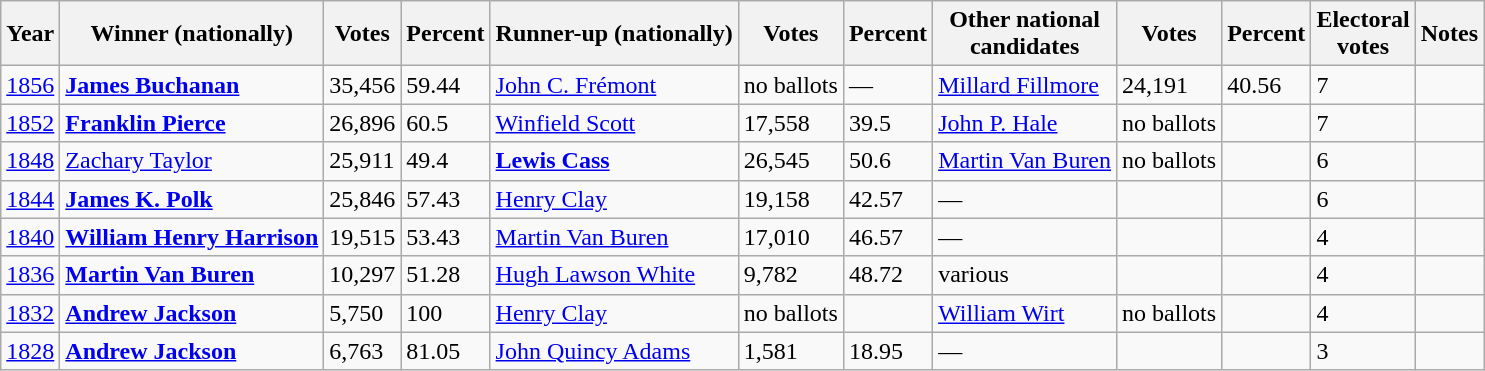<table class="wikitable sortable">
<tr>
<th data-sort-type="number">Year</th>
<th>Winner (nationally)</th>
<th data-sort-type="number">Votes</th>
<th data-sort-type="number">Percent</th>
<th>Runner-up (nationally)</th>
<th data-sort-type="number">Votes</th>
<th data-sort-type="number">Percent</th>
<th>Other national<br>candidates</th>
<th data-sort-type="number">Votes</th>
<th data-sort-type="number">Percent</th>
<th data-sort-type="number">Electoral<br>votes</th>
<th class="unsortable">Notes</th>
</tr>
<tr>
<td><a href='#'>1856</a></td>
<td><strong><a href='#'>James Buchanan</a></strong></td>
<td>35,456</td>
<td>59.44</td>
<td><a href='#'>John C. Frémont</a></td>
<td>no ballots</td>
<td>—</td>
<td><a href='#'>Millard Fillmore</a></td>
<td>24,191</td>
<td>40.56</td>
<td>7</td>
<td></td>
</tr>
<tr>
<td><a href='#'>1852</a></td>
<td><strong><a href='#'>Franklin Pierce</a></strong></td>
<td>26,896</td>
<td>60.5</td>
<td><a href='#'>Winfield Scott</a></td>
<td>17,558</td>
<td>39.5</td>
<td><a href='#'>John P. Hale</a></td>
<td>no ballots</td>
<td></td>
<td>7</td>
<td></td>
</tr>
<tr>
<td><a href='#'>1848</a></td>
<td><a href='#'>Zachary Taylor</a></td>
<td>25,911</td>
<td>49.4</td>
<td><strong><a href='#'>Lewis Cass</a></strong></td>
<td>26,545</td>
<td>50.6</td>
<td><a href='#'>Martin Van Buren</a></td>
<td>no ballots</td>
<td></td>
<td>6</td>
<td></td>
</tr>
<tr>
<td><a href='#'>1844</a></td>
<td><strong><a href='#'>James K. Polk</a></strong></td>
<td>25,846</td>
<td>57.43</td>
<td><a href='#'>Henry Clay</a></td>
<td>19,158</td>
<td>42.57</td>
<td>—</td>
<td></td>
<td></td>
<td>6</td>
<td></td>
</tr>
<tr>
<td><a href='#'>1840</a></td>
<td><strong><a href='#'>William Henry Harrison</a></strong></td>
<td>19,515</td>
<td>53.43</td>
<td><a href='#'>Martin Van Buren</a></td>
<td>17,010</td>
<td>46.57</td>
<td>—</td>
<td></td>
<td></td>
<td>4</td>
<td></td>
</tr>
<tr>
<td><a href='#'>1836</a></td>
<td><strong><a href='#'>Martin Van Buren</a></strong></td>
<td>10,297</td>
<td>51.28</td>
<td><a href='#'>Hugh Lawson White</a></td>
<td>9,782</td>
<td>48.72</td>
<td>various</td>
<td></td>
<td></td>
<td>4</td>
<td></td>
</tr>
<tr>
<td><a href='#'>1832</a></td>
<td><strong><a href='#'>Andrew Jackson</a></strong></td>
<td>5,750</td>
<td>100</td>
<td><a href='#'>Henry Clay</a></td>
<td>no ballots</td>
<td></td>
<td><a href='#'>William Wirt</a></td>
<td>no ballots</td>
<td></td>
<td>4</td>
<td></td>
</tr>
<tr>
<td><a href='#'>1828</a></td>
<td><strong><a href='#'>Andrew Jackson</a></strong></td>
<td>6,763</td>
<td>81.05</td>
<td><a href='#'>John Quincy Adams</a></td>
<td>1,581</td>
<td>18.95</td>
<td>—</td>
<td></td>
<td></td>
<td>3</td>
<td></td>
</tr>
</table>
